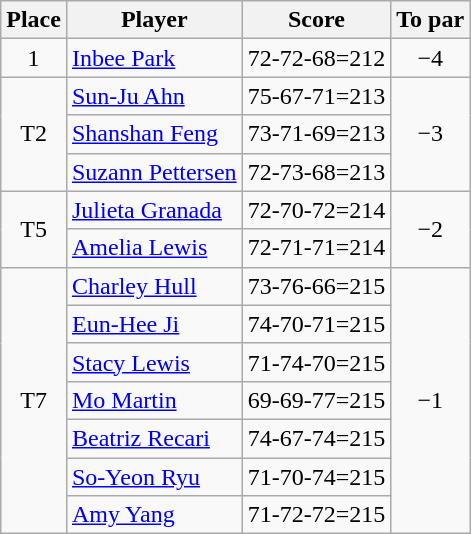<table class="wikitable">
<tr>
<th>Place</th>
<th>Player</th>
<th>Score</th>
<th>To par</th>
</tr>
<tr>
<td align=center>1</td>
<td> <a href='#'>Inbee Park</a></td>
<td>72-72-68=212</td>
<td align=center>−4</td>
</tr>
<tr>
<td rowspan=3 align=center>T2</td>
<td> <a href='#'>Sun-Ju Ahn</a></td>
<td>75-67-71=213</td>
<td rowspan=3 align=center>−3</td>
</tr>
<tr>
<td> <a href='#'>Shanshan Feng</a></td>
<td>73-71-69=213</td>
</tr>
<tr>
<td> <a href='#'>Suzann Pettersen</a></td>
<td>72-73-68=213</td>
</tr>
<tr>
<td rowspan=2 align=center>T5</td>
<td> <a href='#'>Julieta Granada</a></td>
<td>72-70-72=214</td>
<td rowspan=2 align=center>−2</td>
</tr>
<tr>
<td> <a href='#'>Amelia Lewis</a></td>
<td>72-71-71=214</td>
</tr>
<tr>
<td rowspan=7 align=center>T7</td>
<td> <a href='#'>Charley Hull</a></td>
<td>73-76-66=215</td>
<td rowspan=7 align=center>−1</td>
</tr>
<tr>
<td> <a href='#'>Eun-Hee Ji</a></td>
<td>74-70-71=215</td>
</tr>
<tr>
<td> <a href='#'>Stacy Lewis</a></td>
<td>71-74-70=215</td>
</tr>
<tr>
<td> <a href='#'>Mo Martin</a></td>
<td>69-69-77=215</td>
</tr>
<tr>
<td> <a href='#'>Beatriz Recari</a></td>
<td>74-67-74=215</td>
</tr>
<tr>
<td> <a href='#'>So-Yeon Ryu</a></td>
<td>71-70-74=215</td>
</tr>
<tr>
<td> <a href='#'>Amy Yang</a></td>
<td>71-72-72=215</td>
</tr>
</table>
